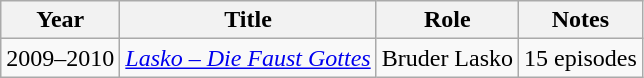<table class="wikitable sortable">
<tr>
<th>Year</th>
<th>Title</th>
<th>Role</th>
<th class="unsortable">Notes</th>
</tr>
<tr>
<td>2009–2010</td>
<td><em><a href='#'>Lasko – Die Faust Gottes</a></em></td>
<td>Bruder Lasko</td>
<td>15 episodes</td>
</tr>
</table>
